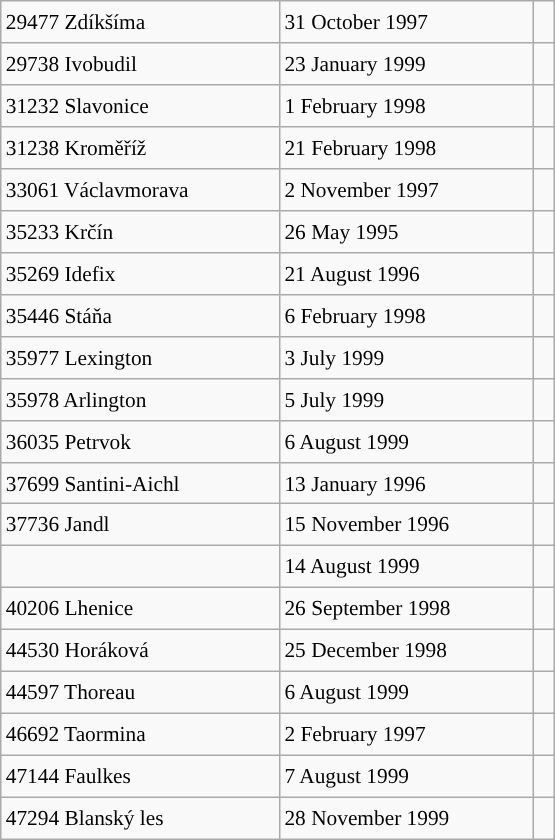<table class="wikitable" style="font-size: 89%; float: left; width: 26em; margin-right: 1em; height: 560px;">
<tr>
<td>29477 Zdíkšíma</td>
<td>31 October 1997</td>
<td> </td>
</tr>
<tr>
<td>29738 Ivobudil</td>
<td>23 January 1999</td>
<td> </td>
</tr>
<tr>
<td>31232 Slavonice</td>
<td>1 February 1998</td>
<td> </td>
</tr>
<tr>
<td>31238 Kroměříž</td>
<td>21 February 1998</td>
<td> </td>
</tr>
<tr>
<td>33061 Václavmorava</td>
<td>2 November 1997</td>
<td> </td>
</tr>
<tr>
<td>35233 Krčín</td>
<td>26 May 1995</td>
<td> </td>
</tr>
<tr>
<td>35269 Idefix</td>
<td>21 August 1996</td>
<td> </td>
</tr>
<tr>
<td>35446 Stáňa</td>
<td>6 February 1998</td>
<td> </td>
</tr>
<tr>
<td>35977 Lexington</td>
<td>3 July 1999</td>
<td> </td>
</tr>
<tr>
<td>35978 Arlington</td>
<td>5 July 1999</td>
<td> </td>
</tr>
<tr>
<td>36035 Petrvok</td>
<td>6 August 1999</td>
<td> </td>
</tr>
<tr>
<td>37699 Santini-Aichl</td>
<td>13 January 1996</td>
<td> </td>
</tr>
<tr>
<td>37736 Jandl</td>
<td>15 November 1996</td>
<td> </td>
</tr>
<tr>
<td></td>
<td>14 August 1999</td>
<td> </td>
</tr>
<tr>
<td>40206 Lhenice</td>
<td>26 September 1998</td>
<td> </td>
</tr>
<tr>
<td>44530 Horáková</td>
<td>25 December 1998</td>
<td> </td>
</tr>
<tr>
<td>44597 Thoreau</td>
<td>6 August 1999</td>
<td> </td>
</tr>
<tr>
<td>46692 Taormina</td>
<td>2 February 1997</td>
<td> </td>
</tr>
<tr>
<td>47144 Faulkes</td>
<td>7 August 1999</td>
<td> </td>
</tr>
<tr>
<td>47294 Blanský les</td>
<td>28 November 1999</td>
<td> </td>
</tr>
</table>
